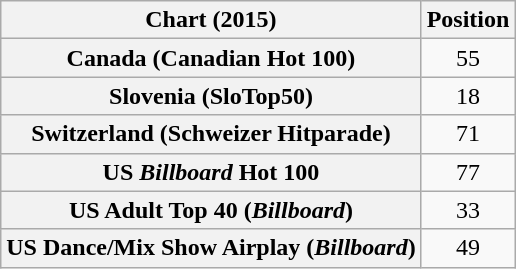<table class="wikitable plainrowheaders sortable" style="text-align:center;">
<tr>
<th scope="col">Chart (2015)</th>
<th scope="col">Position</th>
</tr>
<tr>
<th scope="row">Canada (Canadian Hot 100)</th>
<td>55</td>
</tr>
<tr>
<th scope="row">Slovenia (SloTop50)</th>
<td align=center>18</td>
</tr>
<tr>
<th scope="row">Switzerland (Schweizer Hitparade)</th>
<td>71</td>
</tr>
<tr>
<th scope="row">US <em>Billboard</em> Hot 100</th>
<td>77</td>
</tr>
<tr>
<th scope="row">US  Adult Top 40 (<em>Billboard</em>)</th>
<td>33</td>
</tr>
<tr>
<th scope="row">US Dance/Mix Show Airplay (<em>Billboard</em>)</th>
<td>49</td>
</tr>
</table>
